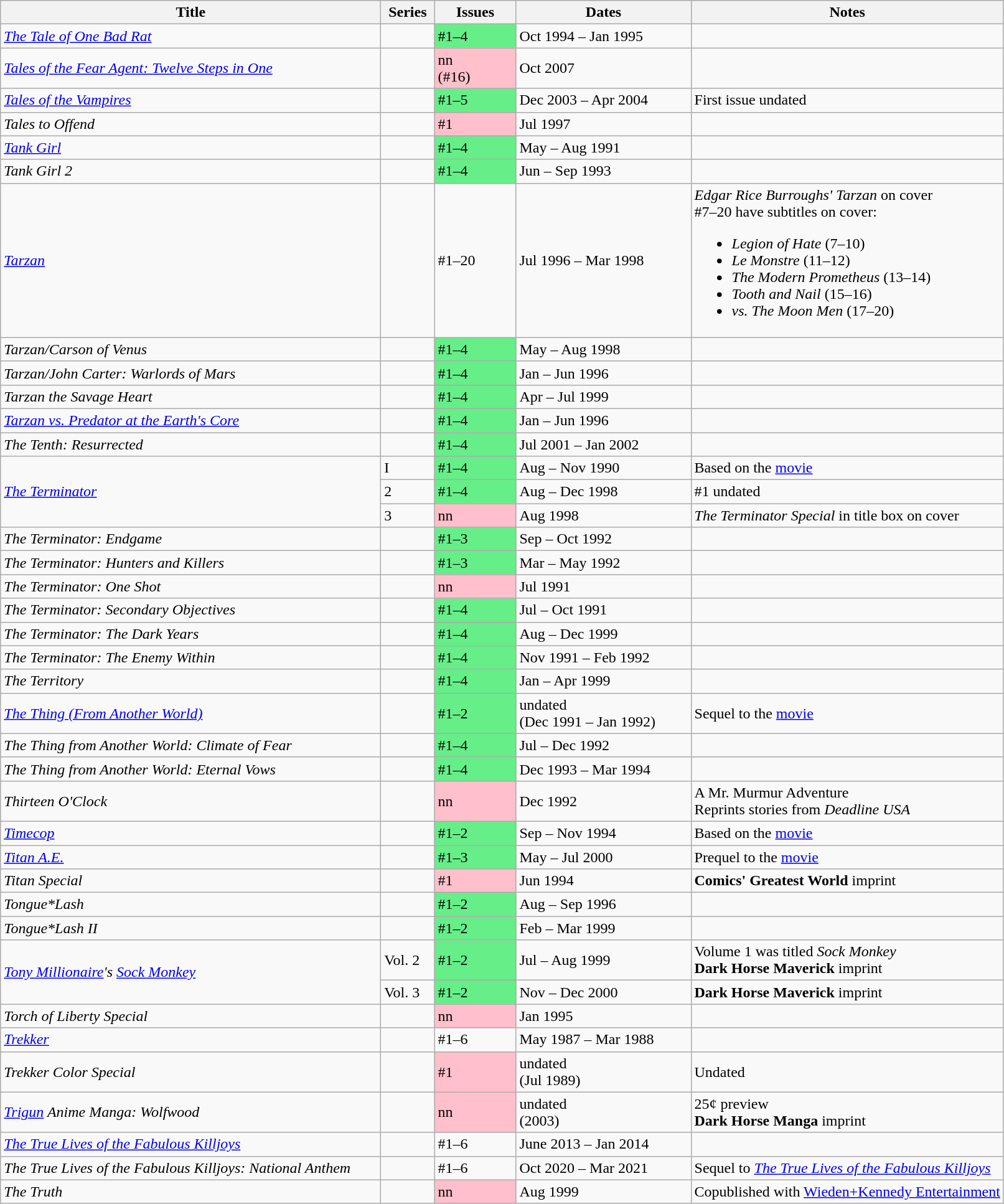<table class="wikitable">
<tr>
<th scope="col" style="width: 400px;">Title</th>
<th scope="col" style="width: 50px;">Series</th>
<th scope="col" style="width: 80px;">Issues</th>
<th scope="col" style="width: 180px;">Dates</th>
<th>Notes</th>
</tr>
<tr>
<td><em><a href='#'>The Tale of One Bad Rat</a></em></td>
<td></td>
<td style="background:#66EE88;">#1–4</td>
<td>Oct 1994 – Jan 1995</td>
<td></td>
</tr>
<tr>
<td><em><a href='#'>Tales of the Fear Agent: Twelve Steps in One</a></em></td>
<td></td>
<td style="background:#FFC0CB;">nn<br>(#16)</td>
<td>Oct 2007</td>
<td></td>
</tr>
<tr>
<td><em><a href='#'>Tales of the Vampires</a></em></td>
<td></td>
<td style="background:#66EE88;">#1–5</td>
<td>Dec 2003 – Apr 2004</td>
<td>First issue undated</td>
</tr>
<tr>
<td><em>Tales to Offend</em></td>
<td></td>
<td style="background:#FFC0CB;">#1</td>
<td>Jul 1997</td>
<td></td>
</tr>
<tr>
<td><em><a href='#'>Tank Girl</a></em></td>
<td></td>
<td style="background:#66EE88;">#1–4</td>
<td>May – Aug 1991</td>
<td></td>
</tr>
<tr>
<td><em>Tank Girl 2</em></td>
<td></td>
<td style="background:#66EE88;">#1–4</td>
<td>Jun – Sep 1993</td>
<td></td>
</tr>
<tr>
<td><em><a href='#'>Tarzan</a></em></td>
<td></td>
<td>#1–20</td>
<td>Jul 1996 – Mar 1998</td>
<td><em>Edgar Rice Burroughs' Tarzan</em> on cover<br>#7–20 have subtitles on cover:<br><ul><li><em>Legion of Hate</em> (7–10)</li><li><em>Le Monstre</em> (11–12)</li><li><em>The Modern Prometheus</em> (13–14)</li><li><em>Tooth and Nail</em> (15–16)</li><li><em>vs. The Moon Men</em> (17–20)</li></ul></td>
</tr>
<tr>
<td><em>Tarzan/Carson of Venus</em></td>
<td></td>
<td style="background:#66EE88;">#1–4</td>
<td>May – Aug 1998</td>
<td></td>
</tr>
<tr>
<td><em>Tarzan/John Carter: Warlords of Mars</em></td>
<td></td>
<td style="background:#66EE88;">#1–4</td>
<td>Jan – Jun 1996</td>
<td></td>
</tr>
<tr>
<td><em>Tarzan the Savage Heart</em></td>
<td></td>
<td style="background:#66EE88;">#1–4</td>
<td>Apr – Jul 1999</td>
<td></td>
</tr>
<tr>
<td><em><a href='#'>Tarzan vs. Predator at the Earth's Core</a></em></td>
<td></td>
<td style="background:#66EE88;">#1–4</td>
<td>Jan – Jun 1996</td>
<td></td>
</tr>
<tr>
<td><em>The Tenth: Resurrected</em></td>
<td></td>
<td style="background:#66EE88;">#1–4</td>
<td>Jul 2001 – Jan 2002</td>
<td></td>
</tr>
<tr>
<td rowspan="3"><em><a href='#'>The Terminator</a></em></td>
<td>I</td>
<td style="background:#66EE88;">#1–4</td>
<td>Aug – Nov 1990</td>
<td>Based on the <a href='#'>movie</a></td>
</tr>
<tr>
<td>2</td>
<td style="background:#66EE88;">#1–4</td>
<td>Aug – Dec 1998</td>
<td>#1 undated</td>
</tr>
<tr>
<td>3</td>
<td style="background:#FFC0CB;">nn</td>
<td>Aug 1998</td>
<td><em>The Terminator Special</em> in title box on cover</td>
</tr>
<tr>
<td><em>The Terminator: Endgame</em></td>
<td></td>
<td style="background:#66EE88;">#1–3</td>
<td>Sep – Oct 1992</td>
<td></td>
</tr>
<tr>
<td><em>The Terminator: Hunters and Killers</em></td>
<td></td>
<td style="background:#66EE88;">#1–3</td>
<td>Mar – May 1992</td>
<td></td>
</tr>
<tr>
<td><em>The Terminator: One Shot</em></td>
<td></td>
<td style="background:#FFC0CB;">nn</td>
<td>Jul 1991</td>
<td></td>
</tr>
<tr>
<td><em>The Terminator: Secondary Objectives</em></td>
<td></td>
<td style="background:#66EE88;">#1–4</td>
<td>Jul – Oct 1991</td>
<td></td>
</tr>
<tr>
<td><em>The Terminator: The Dark Years</em></td>
<td></td>
<td style="background:#66EE88;">#1–4</td>
<td>Aug – Dec 1999</td>
<td></td>
</tr>
<tr>
<td><em>The Terminator: The Enemy Within</em></td>
<td></td>
<td style="background:#66EE88;">#1–4</td>
<td>Nov 1991 – Feb 1992</td>
<td></td>
</tr>
<tr>
<td><em>The Territory</em></td>
<td></td>
<td style="background:#66EE88;">#1–4</td>
<td>Jan – Apr 1999</td>
<td></td>
</tr>
<tr>
<td><em><a href='#'>The Thing (From Another World)</a></em></td>
<td></td>
<td style="background:#66EE88;">#1–2</td>
<td>undated<br>(Dec 1991 – Jan 1992)</td>
<td>Sequel to the <a href='#'>movie</a></td>
</tr>
<tr>
<td><em>The Thing from Another World: Climate of Fear</em></td>
<td></td>
<td style="background:#66EE88;">#1–4</td>
<td>Jul – Dec 1992</td>
<td></td>
</tr>
<tr>
<td><em>The Thing from Another World: Eternal Vows</em></td>
<td></td>
<td style="background:#66EE88;">#1–4</td>
<td>Dec 1993 – Mar 1994</td>
<td></td>
</tr>
<tr>
<td><em>Thirteen O'Clock</em></td>
<td></td>
<td style="background:#FFC0CB;">nn</td>
<td>Dec 1992</td>
<td>A Mr. Murmur Adventure<br>Reprints stories from <em>Deadline USA</em></td>
</tr>
<tr>
<td><em><a href='#'>Timecop</a></em></td>
<td></td>
<td style="background:#66EE88;">#1–2</td>
<td>Sep – Nov 1994</td>
<td>Based on the <a href='#'>movie</a></td>
</tr>
<tr>
<td><em><a href='#'>Titan A.E.</a></em></td>
<td></td>
<td style="background:#66EE88;">#1–3</td>
<td>May – Jul 2000</td>
<td>Prequel to the <a href='#'>movie</a></td>
</tr>
<tr>
<td><em>Titan Special</em></td>
<td></td>
<td style="background:#FFC0CB;">#1</td>
<td>Jun 1994</td>
<td><strong>Comics' Greatest World</strong> imprint</td>
</tr>
<tr>
<td><em>Tongue*Lash</em></td>
<td></td>
<td style="background:#66EE88;">#1–2</td>
<td>Aug – Sep 1996</td>
<td></td>
</tr>
<tr>
<td><em>Tongue*Lash II</em></td>
<td></td>
<td style="background:#66EE88;">#1–2</td>
<td>Feb – Mar 1999</td>
<td></td>
</tr>
<tr>
<td rowspan="2"><em><a href='#'>Tony Millionaire</a>'s <a href='#'>Sock Monkey</a></em></td>
<td>Vol. 2</td>
<td style="background:#66EE88;">#1–2</td>
<td>Jul – Aug 1999</td>
<td>Volume 1 was titled <em>Sock Monkey</em><br><strong>Dark Horse Maverick</strong> imprint</td>
</tr>
<tr>
<td>Vol. 3</td>
<td style="background:#66EE88;">#1–2</td>
<td>Nov – Dec 2000</td>
<td><strong>Dark Horse Maverick</strong> imprint</td>
</tr>
<tr>
<td><em>Torch of Liberty Special</em></td>
<td></td>
<td style="background:#FFC0CB;">nn</td>
<td>Jan 1995</td>
<td></td>
</tr>
<tr>
<td><em><a href='#'>Trekker</a></em></td>
<td></td>
<td>#1–6</td>
<td>May 1987 – Mar 1988</td>
<td></td>
</tr>
<tr>
<td><em>Trekker Color Special</em></td>
<td></td>
<td style="background:#FFC0CB;">#1</td>
<td>undated<br>(Jul 1989)</td>
<td>Undated</td>
</tr>
<tr>
<td><em><a href='#'>Trigun</a> Anime Manga: Wolfwood</em></td>
<td></td>
<td style="background:#FFC0CB;">nn</td>
<td>undated<br>(2003)</td>
<td>25¢ preview<br><strong>Dark Horse Manga</strong> imprint</td>
</tr>
<tr>
<td><em><a href='#'>The True Lives of the Fabulous Killjoys</a></em></td>
<td></td>
<td>#1–6</td>
<td>June 2013 – Jan 2014</td>
<td></td>
</tr>
<tr>
<td><em>The True Lives of the Fabulous Killjoys: National Anthem</em></td>
<td></td>
<td>#1–6</td>
<td>Oct 2020 – Mar 2021</td>
<td>Sequel to <em><a href='#'>The True Lives of the Fabulous Killjoys</a></em></td>
</tr>
<tr>
<td><em>The Truth</em></td>
<td></td>
<td style="background:#FFC0CB;">nn</td>
<td>Aug 1999</td>
<td>Copublished with <a href='#'>Wieden+Kennedy Entertainment</a></td>
</tr>
</table>
